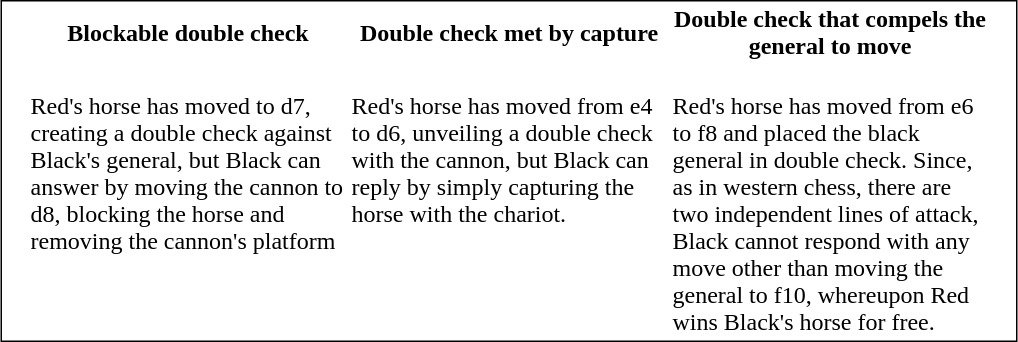<table style="margin-left:auto; margin-right:auto; padding:0 16px; border:1px solid #000;">
<tr>
<th style="width:210px; text-align:center;">Blockable double check</th>
<th style="width:210px; text-align:center;">Double check met by capture</th>
<th style="width:210px; text-align:center;">Double check that compels the general to move</th>
</tr>
<tr>
<td style="vertical-align:top;"><br> Red's horse has moved to d7, creating a double check against Black's general, but Black can answer by moving the cannon to d8, blocking the horse and removing the cannon's platform</td>
<td style="vertical-align:top;"><br> Red's horse has moved from e4 to d6, unveiling a double check with the cannon, but Black can reply by simply capturing the horse with the chariot.</td>
<td style="vertical-align:top;"><br> Red's horse has moved from e6 to f8 and placed the black general in double check. Since, as in western chess, there are two independent lines of attack, Black cannot respond with any move other than moving the general to f10, whereupon Red wins Black's horse for free.</td>
</tr>
</table>
